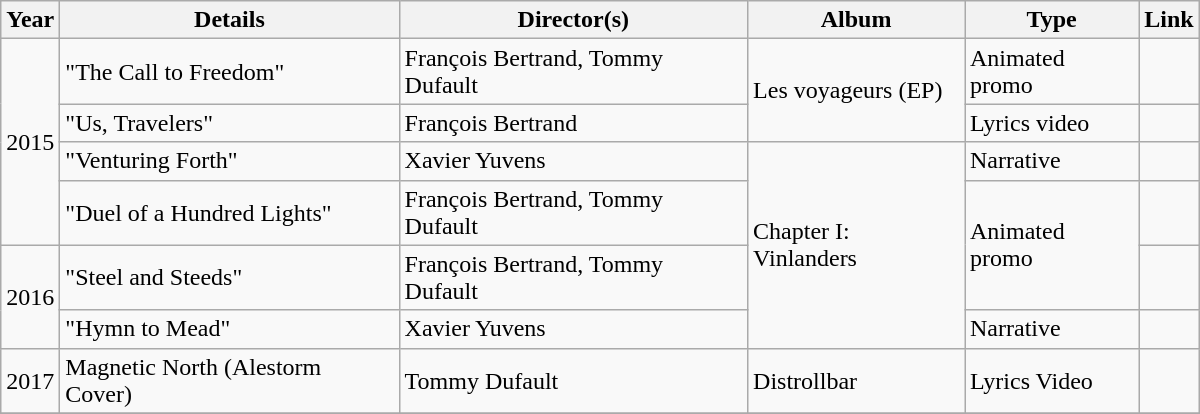<table class="wikitable" style="width:800px;">
<tr>
<th style="width:30px;">Year</th>
<th>Details</th>
<th>Director(s)</th>
<th>Album</th>
<th>Type</th>
<th>Link</th>
</tr>
<tr>
<td rowspan="4">2015</td>
<td>"The Call to Freedom"</td>
<td>François Bertrand, Tommy Dufault</td>
<td rowspan="2">Les voyageurs (EP)</td>
<td rowspan="1">Animated promo</td>
<td></td>
</tr>
<tr>
<td>"Us, Travelers"</td>
<td>François Bertrand</td>
<td rowspan="1">Lyrics video</td>
<td></td>
</tr>
<tr>
<td>"Venturing Forth"</td>
<td>Xavier Yuvens</td>
<td rowspan="4">Chapter I: Vinlanders</td>
<td rowspan="1">Narrative</td>
<td></td>
</tr>
<tr>
<td>"Duel of a Hundred Lights"</td>
<td>François Bertrand, Tommy Dufault</td>
<td rowspan="2">Animated promo</td>
<td></td>
</tr>
<tr>
<td rowspan="2">2016</td>
<td>"Steel and Steeds"</td>
<td>François Bertrand, Tommy Dufault</td>
<td></td>
</tr>
<tr>
<td>"Hymn to Mead"</td>
<td>Xavier Yuvens</td>
<td rowspan="1">Narrative</td>
<td></td>
</tr>
<tr>
<td>2017</td>
<td>Magnetic North (Alestorm Cover)</td>
<td>Tommy Dufault</td>
<td>Distrollbar</td>
<td>Lyrics Video</td>
<td></td>
</tr>
<tr>
</tr>
</table>
